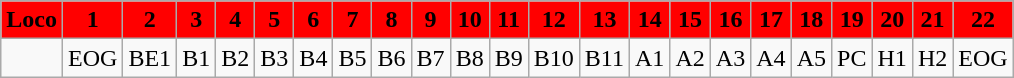<table class="wikitable plainrowheaders unsortable" style="text-align:center">
<tr>
<th scope="col" rowspan="1" style="background:RED;">Loco</th>
<th scope="col" rowspan="1" style="background:RED;">1</th>
<th scope="col" rowspan="1" style="background:RED;">2</th>
<th scope="col" rowspan="1" style="background:RED;">3</th>
<th scope="col" rowspan="1" style="background:RED;">4</th>
<th scope="col" rowspan="1" style="background:RED;">5</th>
<th scope="col" rowspan="1" style="background:RED;">6</th>
<th scope="col" rowspan="1" style="background:RED;">7</th>
<th scope="col" rowspan="1" style="background:RED;">8</th>
<th scope="col" rowspan="1" style="background:RED;">9</th>
<th scope="col" rowspan="1" style="background:RED;">10</th>
<th scope="col" rowspan="1" style="background:RED;">11</th>
<th scope="col" rowspan="1" style="background:RED;">12</th>
<th scope="col" rowspan="1" style="background:RED;">13</th>
<th scope="col" rowspan="1" style="background:RED;">14</th>
<th scope="col" rowspan="1" style="background:RED;">15</th>
<th scope="col" rowspan="1" style="background:RED;">16</th>
<th scope="col" rowspan="1" style="background:RED;">17</th>
<th scope="col" rowspan="1" style="background:RED;">18</th>
<th rowspan="1" scope="col" style="background:RED;">19</th>
<th rowspan="1" scope="col" style="background:RED;">20</th>
<th rowspan="1" scope="col" style="background:RED;">21</th>
<th rowspan="1" scope="col" style="background:RED;">22</th>
</tr>
<tr>
<td></td>
<td>EOG</td>
<td>BE1</td>
<td>B1</td>
<td>B2</td>
<td>B3</td>
<td>B4</td>
<td>B5</td>
<td>B6</td>
<td>B7</td>
<td>B8</td>
<td>B9</td>
<td>B10</td>
<td>B11</td>
<td>A1</td>
<td>A2</td>
<td>A3</td>
<td>A4</td>
<td>A5</td>
<td>PC</td>
<td>H1</td>
<td>H2</td>
<td>EOG</td>
</tr>
</table>
